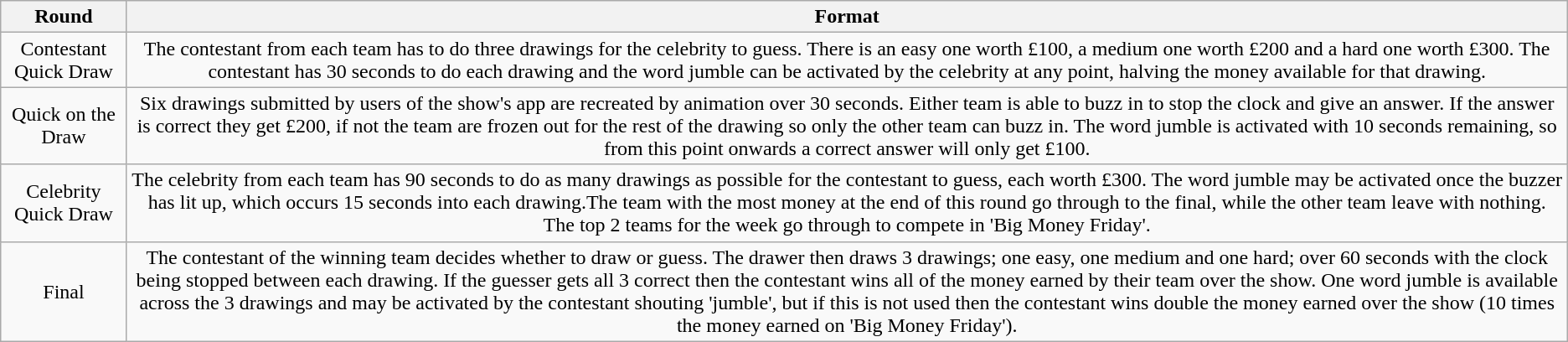<table class="wikitable" style="text-align:center;">
<tr>
<th>Round</th>
<th>Format</th>
</tr>
<tr>
<td>Contestant Quick Draw</td>
<td>The contestant from each team has to do three drawings for the celebrity to guess. There is an easy one worth £100, a medium one worth £200 and a hard one worth £300. The contestant has 30 seconds to do each drawing and the word jumble can be activated by the celebrity at any point, halving the money available for that drawing.</td>
</tr>
<tr>
<td>Quick on the Draw</td>
<td>Six drawings submitted by users of the show's app are recreated by animation over 30 seconds. Either team is able to buzz in to stop the clock and give an answer. If the answer is correct they get £200, if not the team are frozen out for the rest of the drawing so only the other team can buzz in. The word jumble is activated with 10 seconds remaining, so from this point onwards a correct answer will only get £100.</td>
</tr>
<tr>
<td>Celebrity Quick Draw</td>
<td>The celebrity from each team has 90 seconds to do as many drawings as possible for the contestant to guess, each worth £300. The word jumble may be activated once the buzzer has lit up, which occurs 15 seconds into each drawing.The team with the most money at the end of this round go through to the final, while the other team leave with nothing. The top 2 teams for the week go through to compete in 'Big Money Friday'.</td>
</tr>
<tr>
<td>Final</td>
<td>The contestant of the winning team decides whether to draw or guess. The drawer then draws 3 drawings; one easy, one medium and one hard; over 60 seconds with the clock being stopped between each drawing. If the guesser gets all 3 correct then the contestant wins all of the money earned by their team over the show. One word jumble is available across the 3 drawings and may be activated by the contestant shouting 'jumble', but if this is not used then the contestant wins double the money earned over the show (10 times the money earned on 'Big Money Friday').</td>
</tr>
</table>
